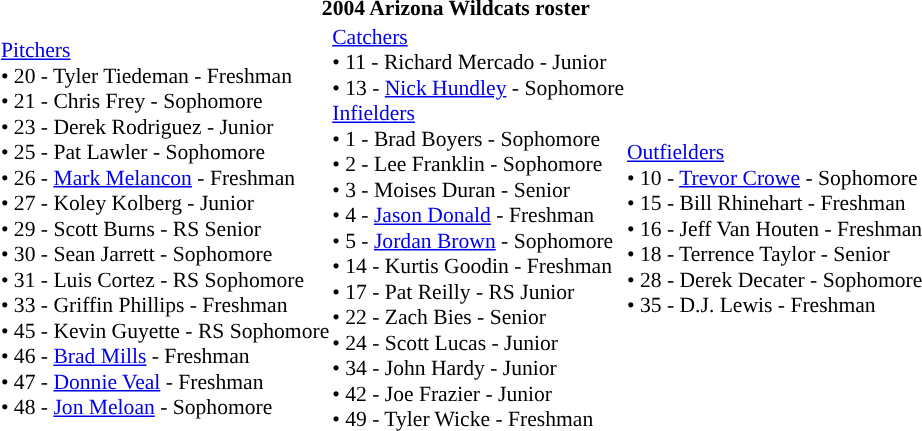<table class="toccolours" style="border-collapse:collapse; font-size:90%;">
<tr>
<th colspan="9">2004 Arizona Wildcats roster</th>
</tr>
<tr>
<td width="03"> </td>
<td valign="top"></td>
<td><a href='#'>Pitchers</a><br>• 20 - Tyler Tiedeman - Freshman<br>• 21 - Chris Frey - Sophomore<br>• 23 - Derek Rodriguez - Junior<br>• 25 - Pat Lawler - Sophomore<br>• 26 - <a href='#'>Mark Melancon</a> - Freshman<br>• 27 - Koley Kolberg - Junior<br>• 29 - Scott Burns - RS Senior<br>• 30 - Sean Jarrett - Sophomore<br>• 31 - Luis Cortez - RS Sophomore<br>• 33 - Griffin Phillips - Freshman<br>• 45 - Kevin Guyette - RS Sophomore<br>• 46 - <a href='#'>Brad Mills</a> - Freshman<br>• 47 - <a href='#'>Donnie Veal</a> - Freshman<br>• 48 - <a href='#'>Jon Meloan</a> - Sophomore</td>
<td><a href='#'>Catchers</a><br>• 11 - Richard Mercado - Junior<br>• 13 - <a href='#'>Nick Hundley</a> - Sophomore<br><a href='#'>Infielders</a><br>• 1 - Brad Boyers - Sophomore<br>• 2 - Lee Franklin - Sophomore<br>• 3 - Moises Duran - Senior<br>• 4 - <a href='#'>Jason Donald</a> - Freshman<br>• 5 - <a href='#'>Jordan Brown</a> - Sophomore<br>• 14 - Kurtis Goodin - Freshman<br>• 17 - Pat Reilly - RS Junior<br>• 22 - Zach Bies - Senior<br>• 24 - Scott Lucas - Junior<br>• 34 - John Hardy - Junior<br>• 42 - Joe Frazier - Junior<br>• 49 - Tyler Wicke - Freshman</td>
<td><a href='#'>Outfielders</a><br>• 10 - <a href='#'>Trevor Crowe</a> - Sophomore<br>• 15 - Bill Rhinehart - Freshman<br>• 16 - Jeff Van Houten - Freshman<br>• 18 - Terrence Taylor - Senior<br>• 28 - Derek Decater - Sophomore<br>• 35 - D.J. Lewis - Freshman</td>
</tr>
</table>
